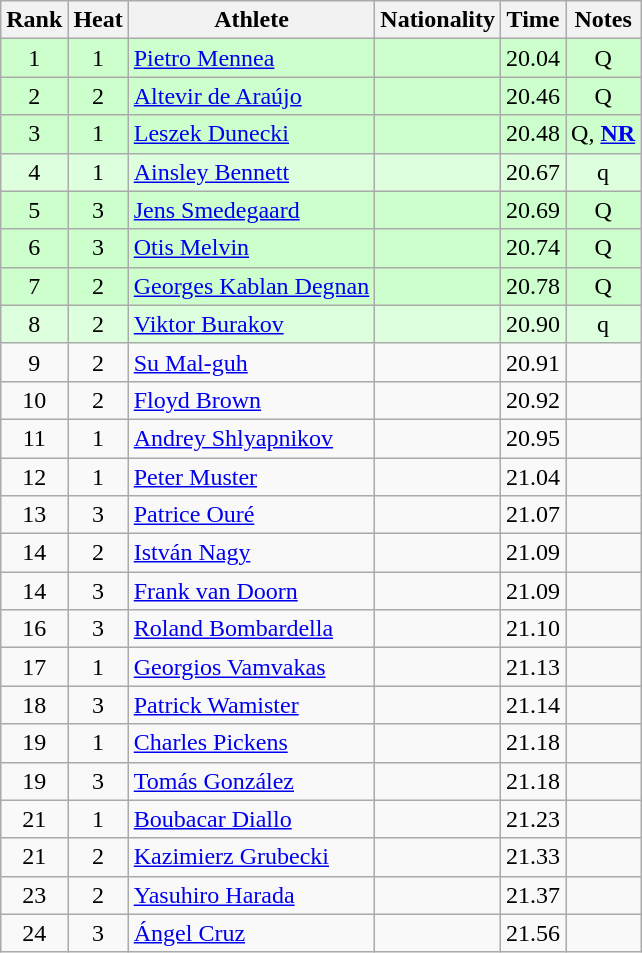<table class="wikitable sortable" style="text-align:center">
<tr>
<th>Rank</th>
<th>Heat</th>
<th>Athlete</th>
<th>Nationality</th>
<th>Time</th>
<th>Notes</th>
</tr>
<tr bgcolor=ccffcc>
<td>1</td>
<td>1</td>
<td align=left><a href='#'>Pietro Mennea</a></td>
<td align=left></td>
<td>20.04</td>
<td>Q</td>
</tr>
<tr bgcolor=ccffcc>
<td>2</td>
<td>2</td>
<td align=left><a href='#'>Altevir de Araújo</a></td>
<td align=left></td>
<td>20.46</td>
<td>Q</td>
</tr>
<tr bgcolor=ccffcc>
<td>3</td>
<td>1</td>
<td align=left><a href='#'>Leszek Dunecki</a></td>
<td align=left></td>
<td>20.48</td>
<td>Q, <strong><a href='#'>NR</a></strong></td>
</tr>
<tr bgcolor=ddffdd>
<td>4</td>
<td>1</td>
<td align=left><a href='#'>Ainsley Bennett</a></td>
<td align=left></td>
<td>20.67</td>
<td>q</td>
</tr>
<tr bgcolor=ccffcc>
<td>5</td>
<td>3</td>
<td align=left><a href='#'>Jens Smedegaard</a></td>
<td align=left></td>
<td>20.69</td>
<td>Q</td>
</tr>
<tr bgcolor=ccffcc>
<td>6</td>
<td>3</td>
<td align=left><a href='#'>Otis Melvin</a></td>
<td align=left></td>
<td>20.74</td>
<td>Q</td>
</tr>
<tr bgcolor=ccffcc>
<td>7</td>
<td>2</td>
<td align=left><a href='#'>Georges Kablan Degnan</a></td>
<td align=left></td>
<td>20.78</td>
<td>Q</td>
</tr>
<tr bgcolor=ddffdd>
<td>8</td>
<td>2</td>
<td align=left><a href='#'>Viktor Burakov</a></td>
<td align=left></td>
<td>20.90</td>
<td>q</td>
</tr>
<tr>
<td>9</td>
<td>2</td>
<td align=left><a href='#'>Su Mal-guh</a></td>
<td align=left></td>
<td>20.91</td>
<td></td>
</tr>
<tr>
<td>10</td>
<td>2</td>
<td align=left><a href='#'>Floyd Brown</a></td>
<td align=left></td>
<td>20.92</td>
<td></td>
</tr>
<tr>
<td>11</td>
<td>1</td>
<td align=left><a href='#'>Andrey Shlyapnikov</a></td>
<td align=left></td>
<td>20.95</td>
<td></td>
</tr>
<tr>
<td>12</td>
<td>1</td>
<td align=left><a href='#'>Peter Muster</a></td>
<td align=left></td>
<td>21.04</td>
<td></td>
</tr>
<tr>
<td>13</td>
<td>3</td>
<td align=left><a href='#'>Patrice Ouré</a></td>
<td align=left></td>
<td>21.07</td>
<td></td>
</tr>
<tr>
<td>14</td>
<td>2</td>
<td align=left><a href='#'>István Nagy</a></td>
<td align=left></td>
<td>21.09</td>
<td></td>
</tr>
<tr>
<td>14</td>
<td>3</td>
<td align=left><a href='#'>Frank van Doorn</a></td>
<td align=left></td>
<td>21.09</td>
<td></td>
</tr>
<tr>
<td>16</td>
<td>3</td>
<td align=left><a href='#'>Roland Bombardella</a></td>
<td align=left></td>
<td>21.10</td>
<td></td>
</tr>
<tr>
<td>17</td>
<td>1</td>
<td align=left><a href='#'>Georgios Vamvakas</a></td>
<td align=left></td>
<td>21.13</td>
<td></td>
</tr>
<tr>
<td>18</td>
<td>3</td>
<td align=left><a href='#'>Patrick Wamister</a></td>
<td align=left></td>
<td>21.14</td>
<td></td>
</tr>
<tr>
<td>19</td>
<td>1</td>
<td align=left><a href='#'>Charles Pickens</a></td>
<td align=left></td>
<td>21.18</td>
<td></td>
</tr>
<tr>
<td>19</td>
<td>3</td>
<td align=left><a href='#'>Tomás González</a></td>
<td align=left></td>
<td>21.18</td>
<td></td>
</tr>
<tr>
<td>21</td>
<td>1</td>
<td align=left><a href='#'>Boubacar Diallo</a></td>
<td align=left></td>
<td>21.23</td>
<td></td>
</tr>
<tr>
<td>21</td>
<td>2</td>
<td align=left><a href='#'>Kazimierz Grubecki</a></td>
<td align=left></td>
<td>21.33</td>
<td></td>
</tr>
<tr>
<td>23</td>
<td>2</td>
<td align=left><a href='#'>Yasuhiro Harada</a></td>
<td align=left></td>
<td>21.37</td>
<td></td>
</tr>
<tr>
<td>24</td>
<td>3</td>
<td align=left><a href='#'>Ángel Cruz</a></td>
<td align=left></td>
<td>21.56</td>
<td></td>
</tr>
</table>
